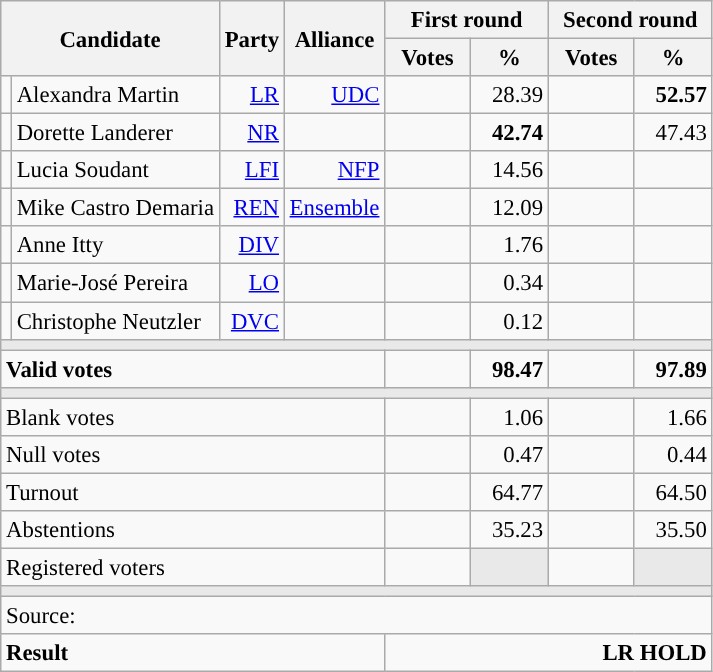<table class="wikitable" style="text-align:right;font-size:95%;">
<tr>
<th colspan="2" rowspan="2">Candidate</th>
<th colspan="1" rowspan="2">Party</th>
<th colspan="1" rowspan="2">Alliance</th>
<th colspan="2">First round</th>
<th colspan="2">Second round</th>
</tr>
<tr>
<th style="width:50px;">Votes</th>
<th style="width:45px;">%</th>
<th style="width:50px;">Votes</th>
<th style="width:45px;">%</th>
</tr>
<tr>
<td style="color:inherit;background:"></td>
<td style="text-align:left;">Alexandra Martin</td>
<td><a href='#'>LR</a></td>
<td><a href='#'>UDC</a></td>
<td></td>
<td>28.39</td>
<td><strong></strong></td>
<td><strong>52.57</strong></td>
</tr>
<tr>
<td style="color:inherit;background:"></td>
<td style="text-align:left;">Dorette Landerer</td>
<td><a href='#'>NR</a></td>
<td></td>
<td><strong></strong></td>
<td><strong>42.74</strong></td>
<td></td>
<td>47.43</td>
</tr>
<tr>
<td style="color:inherit;background:"></td>
<td style="text-align:left;">Lucia Soudant</td>
<td><a href='#'>LFI</a></td>
<td><a href='#'>NFP</a></td>
<td></td>
<td>14.56</td>
<td></td>
<td></td>
</tr>
<tr>
<td style="color:inherit;background:"></td>
<td style="text-align:left;">Mike Castro Demaria</td>
<td><a href='#'>REN</a></td>
<td><a href='#'>Ensemble</a></td>
<td></td>
<td>12.09</td>
<td></td>
<td></td>
</tr>
<tr>
<td style="color:inherit;background:"></td>
<td style="text-align:left;">Anne Itty</td>
<td><a href='#'>DIV</a></td>
<td></td>
<td></td>
<td>1.76</td>
<td></td>
<td></td>
</tr>
<tr>
<td style="color:inherit;background:"></td>
<td style="text-align:left;">Marie-José Pereira</td>
<td><a href='#'>LO</a></td>
<td></td>
<td></td>
<td>0.34</td>
<td></td>
<td></td>
</tr>
<tr>
<td style="color:inherit;background:"></td>
<td style="text-align:left;">Christophe Neutzler</td>
<td><a href='#'>DVC</a></td>
<td></td>
<td></td>
<td>0.12</td>
<td></td>
<td></td>
</tr>
<tr>
<td colspan="8" style="background:#E9E9E9;"></td>
</tr>
<tr style="font-weight:bold;">
<td colspan="4" style="text-align:left;">Valid votes</td>
<td></td>
<td>98.47</td>
<td></td>
<td>97.89</td>
</tr>
<tr>
<td colspan="8" style="background:#E9E9E9;"></td>
</tr>
<tr>
<td colspan="4" style="text-align:left;">Blank votes</td>
<td></td>
<td>1.06</td>
<td></td>
<td>1.66</td>
</tr>
<tr>
<td colspan="4" style="text-align:left;">Null votes</td>
<td></td>
<td>0.47</td>
<td></td>
<td>0.44</td>
</tr>
<tr>
<td colspan="4" style="text-align:left;">Turnout</td>
<td></td>
<td>64.77</td>
<td></td>
<td>64.50</td>
</tr>
<tr>
<td colspan="4" style="text-align:left;">Abstentions</td>
<td></td>
<td>35.23</td>
<td></td>
<td>35.50</td>
</tr>
<tr>
<td colspan="4" style="text-align:left;">Registered voters</td>
<td></td>
<td style="background:#E9E9E9;"></td>
<td></td>
<td style="background:#E9E9E9;"></td>
</tr>
<tr>
<td colspan="8" style="background:#E9E9E9;"></td>
</tr>
<tr>
<td colspan="8" style="text-align:left;">Source: </td>
</tr>
<tr style="font-weight:bold">
<td colspan="4" style="text-align:left;">Result</td>
<td colspan="4" style="background-color:">LR HOLD</td>
</tr>
</table>
